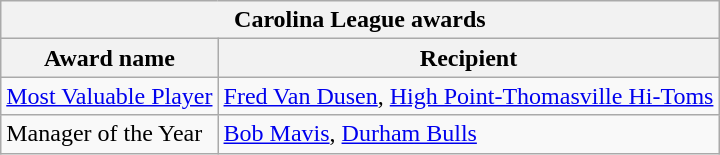<table class="wikitable">
<tr>
<th colspan="2">Carolina League awards</th>
</tr>
<tr>
<th>Award name</th>
<th>Recipient</th>
</tr>
<tr>
<td><a href='#'>Most Valuable Player</a></td>
<td><a href='#'>Fred Van Dusen</a>, <a href='#'>High Point-Thomasville Hi-Toms</a></td>
</tr>
<tr>
<td>Manager of the Year</td>
<td><a href='#'>Bob Mavis</a>, <a href='#'>Durham Bulls</a></td>
</tr>
</table>
